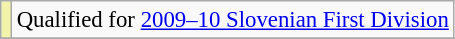<table class="wikitable" style="font-size:95%;">
<tr>
<td bgcolor=F2F5A9></td>
<td>Qualified for <a href='#'>2009–10 Slovenian First Division</a></td>
</tr>
<tr>
</tr>
</table>
